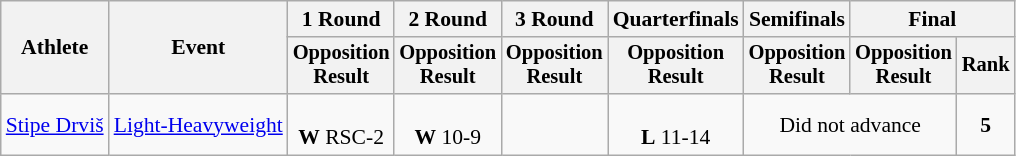<table class="wikitable" style="font-size:90%">
<tr>
<th rowspan="2">Athlete</th>
<th rowspan="2">Event</th>
<th>1 Round</th>
<th>2 Round</th>
<th>3 Round</th>
<th>Quarterfinals</th>
<th>Semifinals</th>
<th colspan=2>Final</th>
</tr>
<tr style="font-size:95%">
<th>Opposition<br>Result</th>
<th>Opposition<br>Result</th>
<th>Opposition<br>Result</th>
<th>Opposition<br>Result</th>
<th>Opposition<br>Result</th>
<th>Opposition<br>Result</th>
<th>Rank</th>
</tr>
<tr align=center>
<td align=left><a href='#'>Stipe Drviš</a></td>
<td align=left><a href='#'>Light-Heavyweight</a></td>
<td><br><strong>W</strong> RSC-2</td>
<td><br><strong>W</strong> 10-9</td>
<td></td>
<td><br><strong>L</strong> 11-14</td>
<td colspan=2>Did not advance</td>
<td><strong>5</strong></td>
</tr>
</table>
